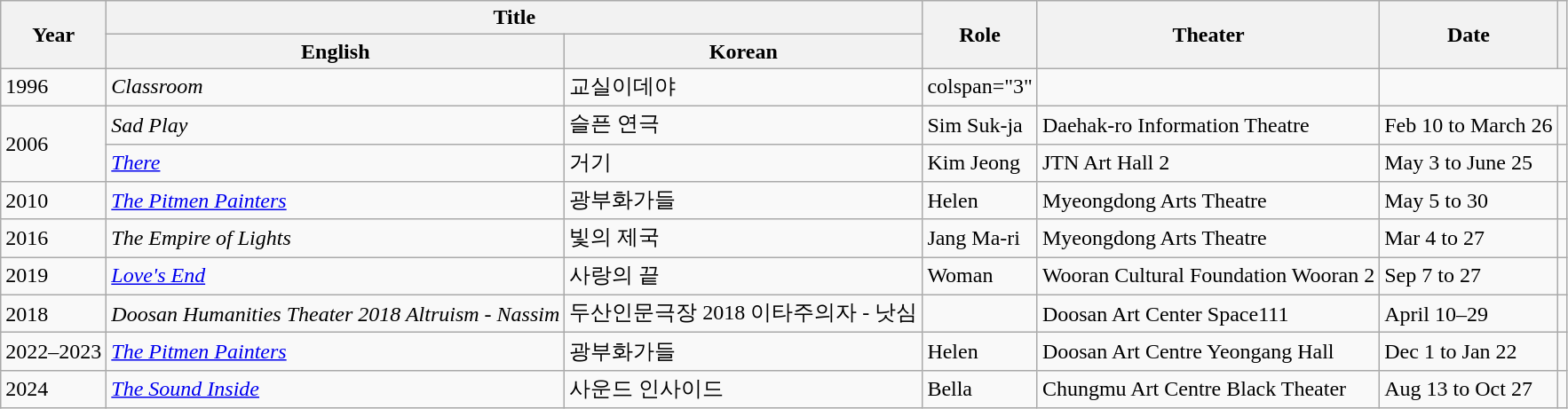<table class="wikitable sortable plainrowheaders" style="text-align:left; font-size:100%;">
<tr>
<th rowspan="2" scope="col">Year</th>
<th colspan="2" scope="col">Title</th>
<th rowspan="2" scope="col">Role</th>
<th rowspan="2" scope="col">Theater</th>
<th rowspan="2" scope="col">Date</th>
<th rowspan="2" scope="col" class="unsortable"></th>
</tr>
<tr>
<th>English</th>
<th>Korean</th>
</tr>
<tr>
<td>1996</td>
<td><em>Classroom</em></td>
<td>교실이데야</td>
<td>colspan="3" </td>
<td></td>
</tr>
<tr>
<td rowspan="2">2006</td>
<td><em>Sad Play</em></td>
<td>슬픈 연극</td>
<td>Sim Suk-ja</td>
<td>Daehak-ro Information Theatre</td>
<td>Feb 10 to March 26</td>
<td></td>
</tr>
<tr>
<td><em><a href='#'>There</a></em></td>
<td>거기</td>
<td>Kim Jeong</td>
<td>JTN Art Hall 2</td>
<td>May 3 to June 25</td>
<td></td>
</tr>
<tr>
<td>2010</td>
<td><em><a href='#'>The Pitmen Painters</a></em></td>
<td>광부화가들</td>
<td>Helen</td>
<td>Myeongdong Arts Theatre</td>
<td>May 5 to 30</td>
<td></td>
</tr>
<tr>
<td>2016</td>
<td><em>The Empire of Lights</em></td>
<td>빛의 제국</td>
<td>Jang Ma-ri</td>
<td>Myeongdong Arts Theatre</td>
<td>Mar 4 to 27</td>
<td></td>
</tr>
<tr>
<td>2019</td>
<td><em><a href='#'>Love's End</a></em></td>
<td>사랑의 끝</td>
<td>Woman</td>
<td>Wooran Cultural Foundation Wooran 2</td>
<td>Sep 7 to 27</td>
<td></td>
</tr>
<tr>
<td rowspan="1">2018</td>
<td><em>Doosan Humanities Theater 2018 Altruism - Nassim</em></td>
<td>두산인문극장 2018 이타주의자 - 낫심</td>
<td></td>
<td>Doosan Art Center Space111</td>
<td>April 10–29</td>
<td></td>
</tr>
<tr>
<td>2022–2023</td>
<td><em><a href='#'>The Pitmen Painters</a></em></td>
<td>광부화가들</td>
<td>Helen</td>
<td>Doosan Art Centre Yeongang Hall</td>
<td>Dec 1 to Jan 22</td>
<td></td>
</tr>
<tr>
<td>2024</td>
<td><em><a href='#'>The Sound Inside</a></em></td>
<td>사운드 인사이드</td>
<td>Bella</td>
<td>Chungmu Art Centre Black Theater</td>
<td>Aug 13 to Oct 27</td>
<td></td>
</tr>
</table>
